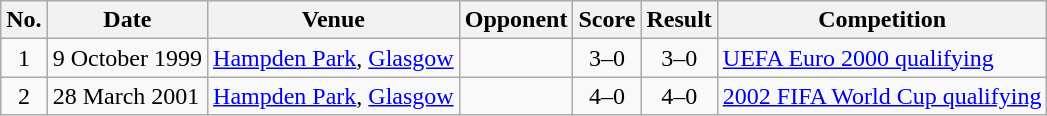<table class="wikitable sortable">
<tr>
<th>No.</th>
<th>Date</th>
<th>Venue</th>
<th>Opponent</th>
<th>Score</th>
<th>Result</th>
<th>Competition</th>
</tr>
<tr>
<td align=center>1</td>
<td>9 October 1999</td>
<td><a href='#'>Hampden Park</a>, <a href='#'>Glasgow</a></td>
<td></td>
<td align=center>3–0</td>
<td align=center>3–0</td>
<td><a href='#'>UEFA Euro 2000 qualifying</a></td>
</tr>
<tr>
<td align=center>2</td>
<td>28 March 2001</td>
<td><a href='#'>Hampden Park</a>, <a href='#'>Glasgow</a></td>
<td></td>
<td align=center>4–0</td>
<td align=center>4–0</td>
<td><a href='#'>2002 FIFA World Cup qualifying</a></td>
</tr>
</table>
